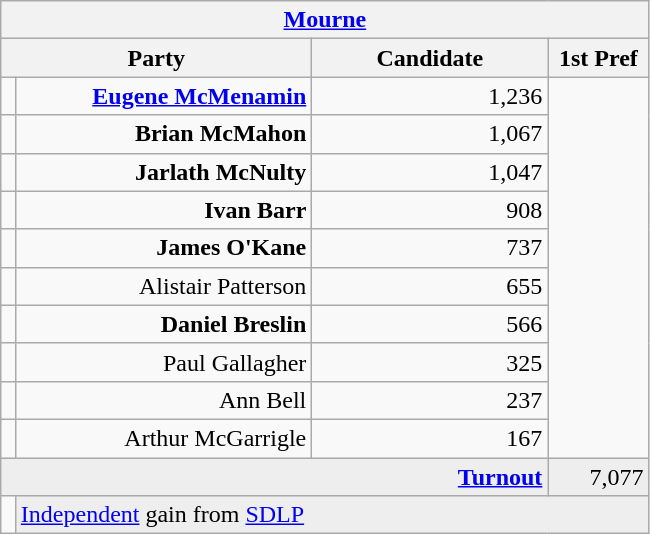<table class="wikitable">
<tr>
<th colspan="4" align="center"><a href='#'>Mourne</a></th>
</tr>
<tr>
<th colspan="2" align="center" width=200>Party</th>
<th width=150>Candidate</th>
<th width=60>1st Pref</th>
</tr>
<tr>
<td></td>
<td align="right"><strong><a href='#'>Eugene McMenamin</a></strong></td>
<td align="right">1,236</td>
</tr>
<tr>
<td></td>
<td align="right"><strong>Brian McMahon</strong></td>
<td align="right">1,067</td>
</tr>
<tr>
<td></td>
<td align="right"><strong>Jarlath McNulty</strong></td>
<td align="right">1,047</td>
</tr>
<tr>
<td></td>
<td align="right"><strong>Ivan Barr</strong></td>
<td align="right">908</td>
</tr>
<tr>
<td></td>
<td align="right"><strong>James O'Kane</strong></td>
<td align="right">737</td>
</tr>
<tr>
<td></td>
<td align="right">Alistair Patterson</td>
<td align="right">655</td>
</tr>
<tr>
<td></td>
<td align="right"><strong>Daniel Breslin</strong></td>
<td align="right">566</td>
</tr>
<tr>
<td></td>
<td align="right">Paul Gallagher</td>
<td align="right">325</td>
</tr>
<tr>
<td></td>
<td align="right">Ann Bell</td>
<td align="right">237</td>
</tr>
<tr>
<td></td>
<td align="right">Arthur McGarrigle</td>
<td align="right">167</td>
</tr>
<tr bgcolor="EEEEEE">
<td colspan=3 align="right"><strong><a href='#'>Turnout</a></strong></td>
<td align="right">7,077</td>
</tr>
<tr>
<td bgcolor=></td>
<td colspan=3 bgcolor="EEEEEE"><a href='#'>Independent</a> gain from <a href='#'>SDLP</a></td>
</tr>
</table>
